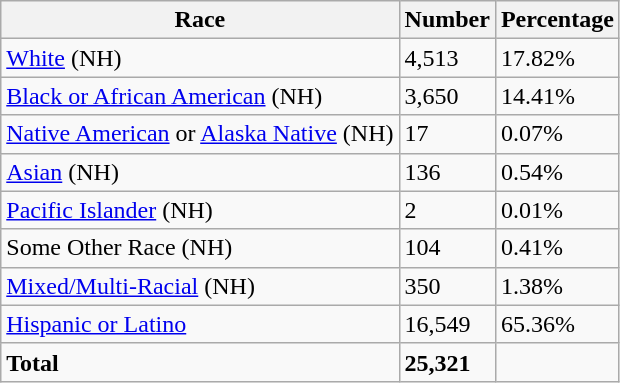<table class="wikitable">
<tr>
<th>Race</th>
<th>Number</th>
<th>Percentage</th>
</tr>
<tr>
<td><a href='#'>White</a> (NH)</td>
<td>4,513</td>
<td>17.82%</td>
</tr>
<tr>
<td><a href='#'>Black or African American</a> (NH)</td>
<td>3,650</td>
<td>14.41%</td>
</tr>
<tr>
<td><a href='#'>Native American</a> or <a href='#'>Alaska Native</a> (NH)</td>
<td>17</td>
<td>0.07%</td>
</tr>
<tr>
<td><a href='#'>Asian</a> (NH)</td>
<td>136</td>
<td>0.54%</td>
</tr>
<tr>
<td><a href='#'>Pacific Islander</a> (NH)</td>
<td>2</td>
<td>0.01%</td>
</tr>
<tr>
<td>Some Other Race (NH)</td>
<td>104</td>
<td>0.41%</td>
</tr>
<tr>
<td><a href='#'>Mixed/Multi-Racial</a> (NH)</td>
<td>350</td>
<td>1.38%</td>
</tr>
<tr>
<td><a href='#'>Hispanic or Latino</a></td>
<td>16,549</td>
<td>65.36%</td>
</tr>
<tr>
<td><strong>Total</strong></td>
<td><strong>25,321</strong></td>
<td></td>
</tr>
</table>
